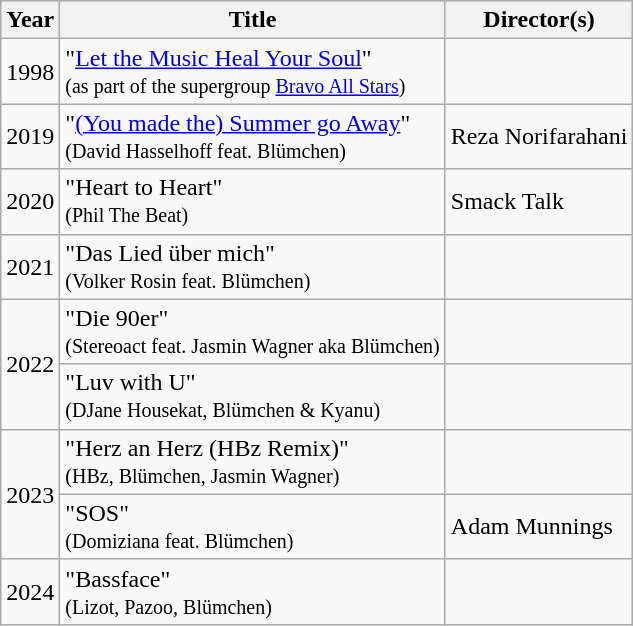<table class="wikitable">
<tr>
<th>Year</th>
<th>Title</th>
<th>Director(s)</th>
</tr>
<tr>
<td>1998</td>
<td>"<a href='#'>Let the Music Heal Your Soul</a>"<br><small>(as part of the supergroup <a href='#'>Bravo All Stars</a>)</small></td>
<td></td>
</tr>
<tr>
<td>2019</td>
<td>"<a href='#'>(You made the) Summer go Away</a>"<br><small>(David Hasselhoff feat. Blümchen)</small></td>
<td>Reza Norifarahani</td>
</tr>
<tr>
<td>2020</td>
<td>"Heart to Heart"<br><small>(Phil The Beat)</small></td>
<td>Smack Talk</td>
</tr>
<tr>
<td>2021</td>
<td>"Das Lied über mich"<br><small>(Volker Rosin feat. Blümchen)</small></td>
<td></td>
</tr>
<tr>
<td rowspan=2>2022</td>
<td>"Die 90er"<br><small>(Stereoact feat. Jasmin Wagner aka Blümchen)</small></td>
<td></td>
</tr>
<tr>
<td>"Luv with U"<br><small>(DJane Housekat, Blümchen & Kyanu)</small></td>
<td></td>
</tr>
<tr>
<td rowspan=2>2023</td>
<td>"Herz an Herz (HBz Remix)"<br><small>(HBz, Blümchen, Jasmin Wagner)</small></td>
<td></td>
</tr>
<tr>
<td>"SOS"<br><small>(Domiziana feat. Blümchen)</small></td>
<td>Adam Munnings</td>
</tr>
<tr>
<td>2024</td>
<td>"Bassface"<br><small>(Lizot, Pazoo, Blümchen)</small></td>
<td></td>
</tr>
</table>
